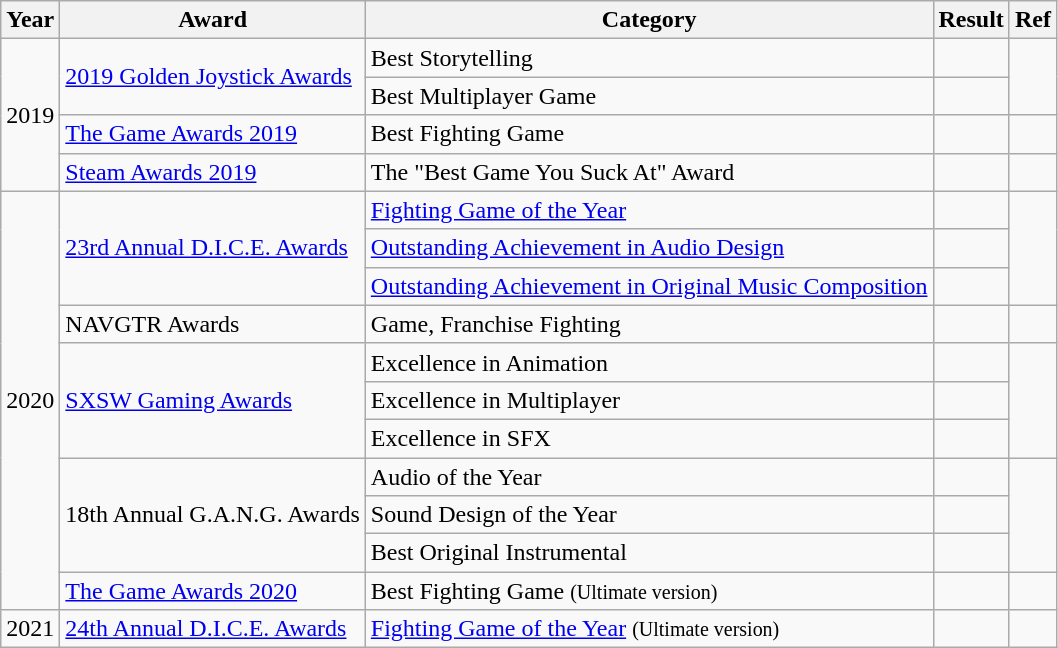<table class="wikitable sortable">
<tr>
<th>Year</th>
<th>Award</th>
<th>Category</th>
<th>Result</th>
<th>Ref</th>
</tr>
<tr>
<td style="text-align:center;" rowspan="4">2019</td>
<td rowspan="2"><a href='#'>2019 Golden Joystick Awards</a></td>
<td>Best Storytelling</td>
<td></td>
<td rowspan="2" style="text-align:center;"></td>
</tr>
<tr>
<td>Best Multiplayer Game</td>
<td></td>
</tr>
<tr>
<td><a href='#'>The Game Awards 2019</a></td>
<td>Best Fighting Game</td>
<td></td>
<td style="text-align:center;"></td>
</tr>
<tr>
<td><a href='#'>Steam Awards 2019</a></td>
<td>The "Best Game You Suck At" Award</td>
<td></td>
<td style="text-align:center;"></td>
</tr>
<tr>
<td rowspan="11" style="text-align:center;">2020</td>
<td rowspan="3"><a href='#'>23rd Annual D.I.C.E. Awards</a></td>
<td><a href='#'>Fighting Game of the Year</a></td>
<td></td>
<td rowspan="3" style="text-align:center;"></td>
</tr>
<tr>
<td><a href='#'>Outstanding Achievement in Audio Design</a></td>
<td></td>
</tr>
<tr>
<td><a href='#'>Outstanding Achievement in Original Music Composition</a></td>
<td></td>
</tr>
<tr>
<td>NAVGTR Awards</td>
<td>Game, Franchise Fighting</td>
<td></td>
<td style="text-align:center;"></td>
</tr>
<tr>
<td rowspan="3"><a href='#'>SXSW Gaming Awards</a></td>
<td>Excellence in Animation</td>
<td></td>
<td rowspan="3" style="text-align:center;"></td>
</tr>
<tr>
<td>Excellence in Multiplayer</td>
<td></td>
</tr>
<tr>
<td>Excellence in SFX</td>
<td></td>
</tr>
<tr>
<td rowspan="3">18th Annual G.A.N.G. Awards</td>
<td>Audio of the Year</td>
<td></td>
<td rowspan="3" style="text-align:center;"></td>
</tr>
<tr>
<td>Sound Design of the Year</td>
<td></td>
</tr>
<tr>
<td>Best Original Instrumental</td>
<td></td>
</tr>
<tr>
<td><a href='#'>The Game Awards 2020</a></td>
<td>Best Fighting Game <small>(Ultimate version)</small></td>
<td></td>
<td style="text-align:center;"></td>
</tr>
<tr>
<td style="text-align:center;">2021</td>
<td><a href='#'>24th Annual D.I.C.E. Awards</a></td>
<td><a href='#'>Fighting Game of the Year</a> <small>(Ultimate version)</small></td>
<td></td>
<td style="text-align:center;"></td>
</tr>
</table>
